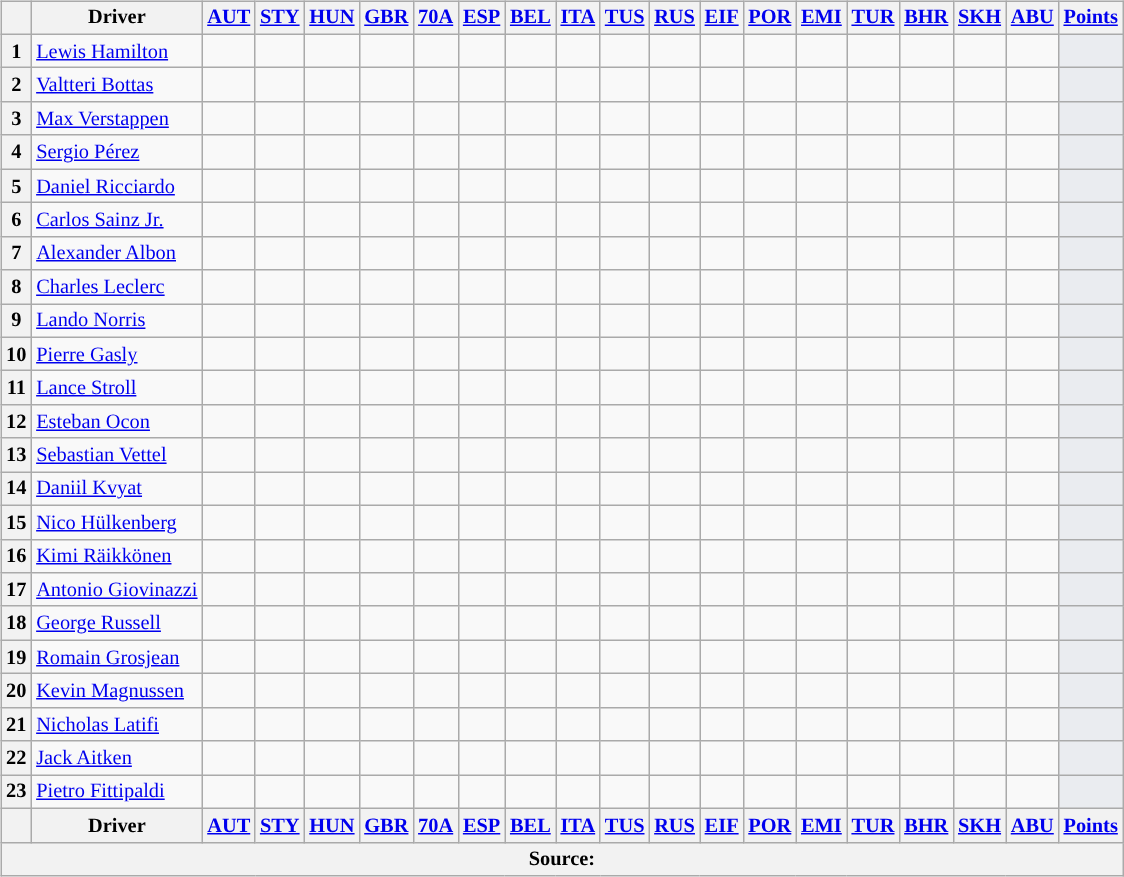<table>
<tr>
<td style="vertical-align:top; text-align:center"><br><table class="wikitable" style="font-size: 85%;">
<tr>
<th style="vertical-align:middle"></th>
<th style="vertical-align:middle;background">Driver</th>
<th style="vertical-align:top"><a href='#'>AUT</a><br></th>
<th style="vertical-align:top"><a href='#'>STY</a><br></th>
<th style="vertical-align:top"><a href='#'>HUN</a><br></th>
<th style="vertical-align:top"><a href='#'>GBR</a><br></th>
<th style="vertical-align:top"><a href='#'>70A</a><br></th>
<th style="vertical-align:top"><a href='#'>ESP</a><br></th>
<th style="vertical-align:top"><a href='#'>BEL</a><br></th>
<th style="vertical-align:top"><a href='#'>ITA</a><br></th>
<th style="vertical-align:top"><a href='#'>TUS</a><br></th>
<th style="vertical-align:top"><a href='#'>RUS</a><br></th>
<th style="vertical-align:top"><a href='#'>EIF</a><br></th>
<th style="vertical-align:top"><a href='#'>POR</a><br></th>
<th style="vertical-align:top"><a href='#'>EMI</a><br></th>
<th style="vertical-align:top"><a href='#'>TUR</a><br></th>
<th style="vertical-align:top"><a href='#'>BHR</a><br></th>
<th style="vertical-align:top"><a href='#'>SKH</a><br></th>
<th style="vertical-align:top"><a href='#'>ABU</a><br></th>
<th style="vertical-align:middle"><a href='#'>Points</a></th>
</tr>
<tr>
<th>1</th>
<td style="text-align:left"> <a href='#'>Lewis Hamilton</a></td>
<td></td>
<td></td>
<td></td>
<td></td>
<td></td>
<td></td>
<td></td>
<td></td>
<td></td>
<td></td>
<td></td>
<td></td>
<td></td>
<td></td>
<td></td>
<td></td>
<td></td>
<td style="background-color:#EAECF0;text-align:center"><strong></strong></td>
</tr>
<tr>
<th>2</th>
<td style="text-align:left"> <a href='#'>Valtteri Bottas</a></td>
<td></td>
<td></td>
<td></td>
<td></td>
<td></td>
<td></td>
<td></td>
<td></td>
<td></td>
<td></td>
<td></td>
<td></td>
<td></td>
<td></td>
<td></td>
<td></td>
<td></td>
<td style="background-color:#EAECF0;text-align:center"><strong></strong></td>
</tr>
<tr>
<th>3</th>
<td style="text-align:left"> <a href='#'>Max Verstappen</a></td>
<td></td>
<td></td>
<td></td>
<td></td>
<td></td>
<td></td>
<td></td>
<td></td>
<td></td>
<td></td>
<td></td>
<td></td>
<td></td>
<td></td>
<td></td>
<td></td>
<td></td>
<td style="background-color:#EAECF0;text-align:center"><strong></strong></td>
</tr>
<tr>
<th>4</th>
<td style="text-align:left"> <a href='#'>Sergio Pérez</a></td>
<td></td>
<td></td>
<td></td>
<td></td>
<td></td>
<td></td>
<td></td>
<td></td>
<td></td>
<td></td>
<td></td>
<td></td>
<td></td>
<td></td>
<td></td>
<td></td>
<td></td>
<td style="background-color:#EAECF0;text-align:center"><strong></strong></td>
</tr>
<tr>
<th>5</th>
<td style="text-align:left"> <a href='#'>Daniel Ricciardo</a></td>
<td></td>
<td></td>
<td></td>
<td></td>
<td></td>
<td></td>
<td></td>
<td></td>
<td></td>
<td></td>
<td></td>
<td></td>
<td></td>
<td></td>
<td></td>
<td></td>
<td></td>
<td style="background-color:#EAECF0;text-align:center"><strong></strong></td>
</tr>
<tr>
<th>6</th>
<td style="text-align:left"> <a href='#'>Carlos Sainz Jr.</a></td>
<td></td>
<td></td>
<td></td>
<td></td>
<td></td>
<td></td>
<td></td>
<td></td>
<td></td>
<td></td>
<td></td>
<td></td>
<td></td>
<td></td>
<td></td>
<td></td>
<td></td>
<td style="background-color:#EAECF0;text-align:center"><strong></strong></td>
</tr>
<tr>
<th>7</th>
<td style="text-align:left"> <a href='#'>Alexander Albon</a></td>
<td></td>
<td></td>
<td></td>
<td></td>
<td></td>
<td></td>
<td></td>
<td></td>
<td></td>
<td></td>
<td></td>
<td></td>
<td></td>
<td></td>
<td></td>
<td></td>
<td></td>
<td style="background-color:#EAECF0;text-align:center"><strong></strong></td>
</tr>
<tr>
<th>8</th>
<td style="text-align:left"> <a href='#'>Charles Leclerc</a></td>
<td></td>
<td></td>
<td></td>
<td></td>
<td></td>
<td></td>
<td></td>
<td></td>
<td></td>
<td></td>
<td></td>
<td></td>
<td></td>
<td></td>
<td></td>
<td></td>
<td></td>
<td style="background-color:#EAECF0;text-align:center"><strong></strong></td>
</tr>
<tr>
<th>9</th>
<td style="text-align:left"> <a href='#'>Lando Norris</a></td>
<td></td>
<td></td>
<td></td>
<td></td>
<td></td>
<td></td>
<td></td>
<td></td>
<td></td>
<td></td>
<td></td>
<td></td>
<td></td>
<td></td>
<td></td>
<td></td>
<td></td>
<td style="background-color:#EAECF0;text-align:center"><strong></strong></td>
</tr>
<tr>
<th>10</th>
<td style="text-align:left"> <a href='#'>Pierre Gasly</a></td>
<td></td>
<td></td>
<td></td>
<td></td>
<td></td>
<td></td>
<td></td>
<td></td>
<td></td>
<td></td>
<td></td>
<td></td>
<td></td>
<td></td>
<td></td>
<td></td>
<td></td>
<td style="background-color:#EAECF0;text-align:center"><strong></strong></td>
</tr>
<tr>
<th>11</th>
<td style="text-align:left"> <a href='#'>Lance Stroll</a></td>
<td></td>
<td></td>
<td></td>
<td></td>
<td></td>
<td></td>
<td></td>
<td></td>
<td></td>
<td></td>
<td></td>
<td></td>
<td></td>
<td></td>
<td></td>
<td></td>
<td></td>
<td style="background-color:#EAECF0;text-align:center"><strong></strong></td>
</tr>
<tr>
<th>12</th>
<td style="text-align:left"> <a href='#'>Esteban Ocon</a></td>
<td></td>
<td></td>
<td></td>
<td></td>
<td></td>
<td></td>
<td></td>
<td></td>
<td></td>
<td></td>
<td></td>
<td></td>
<td></td>
<td></td>
<td></td>
<td></td>
<td></td>
<td style="background-color:#EAECF0;text-align:center"><strong></strong></td>
</tr>
<tr>
<th>13</th>
<td style="text-align:left"> <a href='#'>Sebastian Vettel</a></td>
<td></td>
<td></td>
<td></td>
<td></td>
<td></td>
<td></td>
<td></td>
<td></td>
<td></td>
<td></td>
<td></td>
<td></td>
<td></td>
<td></td>
<td></td>
<td></td>
<td></td>
<td style="background-color:#EAECF0;text-align:center"><strong></strong></td>
</tr>
<tr>
<th>14</th>
<td style="text-align:left"> <a href='#'>Daniil Kvyat</a></td>
<td></td>
<td></td>
<td></td>
<td></td>
<td></td>
<td></td>
<td></td>
<td></td>
<td></td>
<td></td>
<td></td>
<td></td>
<td></td>
<td></td>
<td></td>
<td></td>
<td></td>
<td style="background-color:#EAECF0;text-align:center"><strong></strong></td>
</tr>
<tr>
<th>15</th>
<td style="text-align:left"> <a href='#'>Nico Hülkenberg</a></td>
<td></td>
<td></td>
<td></td>
<td></td>
<td></td>
<td></td>
<td></td>
<td></td>
<td></td>
<td></td>
<td></td>
<td></td>
<td></td>
<td></td>
<td></td>
<td></td>
<td></td>
<td style="background-color:#EAECF0;text-align:center"><strong></strong></td>
</tr>
<tr>
<th>16</th>
<td style="text-align:left"> <a href='#'>Kimi Räikkönen</a></td>
<td></td>
<td></td>
<td></td>
<td></td>
<td></td>
<td></td>
<td></td>
<td></td>
<td></td>
<td></td>
<td></td>
<td></td>
<td></td>
<td></td>
<td></td>
<td></td>
<td></td>
<td style="background-color:#EAECF0;text-align:center"><strong></strong></td>
</tr>
<tr>
<th>17</th>
<td style="text-align:left" nowrap> <a href='#'>Antonio Giovinazzi</a></td>
<td></td>
<td></td>
<td></td>
<td></td>
<td></td>
<td></td>
<td></td>
<td></td>
<td></td>
<td></td>
<td></td>
<td></td>
<td></td>
<td></td>
<td></td>
<td></td>
<td></td>
<td style="background-color:#EAECF0;text-align:center"><strong></strong></td>
</tr>
<tr>
<th>18</th>
<td style="text-align:left"> <a href='#'>George Russell</a></td>
<td></td>
<td></td>
<td></td>
<td></td>
<td></td>
<td></td>
<td></td>
<td></td>
<td></td>
<td></td>
<td></td>
<td></td>
<td></td>
<td></td>
<td></td>
<td></td>
<td></td>
<td style="background-color:#EAECF0;text-align:center"><strong></strong></td>
</tr>
<tr>
<th>19</th>
<td style="text-align:left"> <a href='#'>Romain Grosjean</a></td>
<td></td>
<td></td>
<td></td>
<td></td>
<td></td>
<td></td>
<td></td>
<td></td>
<td></td>
<td></td>
<td></td>
<td></td>
<td></td>
<td></td>
<td></td>
<td></td>
<td></td>
<td style="background-color:#EAECF0;text-align:center"><strong></strong></td>
</tr>
<tr>
<th>20</th>
<td style="text-align:left"> <a href='#'>Kevin Magnussen</a></td>
<td></td>
<td></td>
<td></td>
<td></td>
<td></td>
<td></td>
<td></td>
<td></td>
<td></td>
<td></td>
<td></td>
<td></td>
<td></td>
<td></td>
<td></td>
<td></td>
<td></td>
<td style="background-color:#EAECF0;text-align:center"><strong></strong></td>
</tr>
<tr>
<th>21</th>
<td style="text-align:left"> <a href='#'>Nicholas Latifi</a></td>
<td></td>
<td></td>
<td></td>
<td></td>
<td></td>
<td></td>
<td></td>
<td></td>
<td></td>
<td></td>
<td></td>
<td></td>
<td></td>
<td></td>
<td></td>
<td></td>
<td></td>
<td style="background-color:#EAECF0;text-align:center"><strong></strong></td>
</tr>
<tr>
<th>22</th>
<td style="text-align:left"> <a href='#'>Jack Aitken</a></td>
<td></td>
<td></td>
<td></td>
<td></td>
<td></td>
<td></td>
<td></td>
<td></td>
<td></td>
<td></td>
<td></td>
<td></td>
<td></td>
<td></td>
<td></td>
<td></td>
<td></td>
<td style="background-color:#EAECF0;text-align:center"><strong></strong></td>
</tr>
<tr>
<th>23</th>
<td style="text-align:left"> <a href='#'>Pietro Fittipaldi</a></td>
<td></td>
<td></td>
<td></td>
<td></td>
<td></td>
<td></td>
<td></td>
<td></td>
<td></td>
<td></td>
<td></td>
<td></td>
<td></td>
<td></td>
<td></td>
<td></td>
<td></td>
<td style="background-color:#EAECF0;text-align:center"><strong></strong></td>
</tr>
<tr>
<th style="vertical-align:middle"></th>
<th style="vertical-align:middle">Driver</th>
<th style="vertical-align:top"><a href='#'>AUT</a><br></th>
<th style="vertical-align:top"><a href='#'>STY</a><br></th>
<th style="vertical-align:top"><a href='#'>HUN</a><br></th>
<th style="vertical-align:top"><a href='#'>GBR</a><br></th>
<th style="vertical-align:top"><a href='#'>70A</a><br></th>
<th style="vertical-align:top"><a href='#'>ESP</a><br></th>
<th style="vertical-align:top"><a href='#'>BEL</a><br></th>
<th style="vertical-align:top"><a href='#'>ITA</a><br></th>
<th style="vertical-align:top"><a href='#'>TUS</a><br></th>
<th style="vertical-align:top"><a href='#'>RUS</a><br></th>
<th style="vertical-align:top"><a href='#'>EIF</a><br></th>
<th style="vertical-align:top"><a href='#'>POR</a><br></th>
<th style="vertical-align:top"><a href='#'>EMI</a><br></th>
<th style="vertical-align:top"><a href='#'>TUR</a><br></th>
<th style="vertical-align:top"><a href='#'>BHR</a><br></th>
<th style="vertical-align:top"><a href='#'>SKH</a><br></th>
<th style="vertical-align:top"><a href='#'>ABU</a><br></th>
<th style="vertical-align:middle"><a href='#'>Points</a></th>
</tr>
<tr>
<th colspan="30">Source:</th>
</tr>
</table>
</td>
<td style="vertical-align:top;"><br></td>
</tr>
</table>
